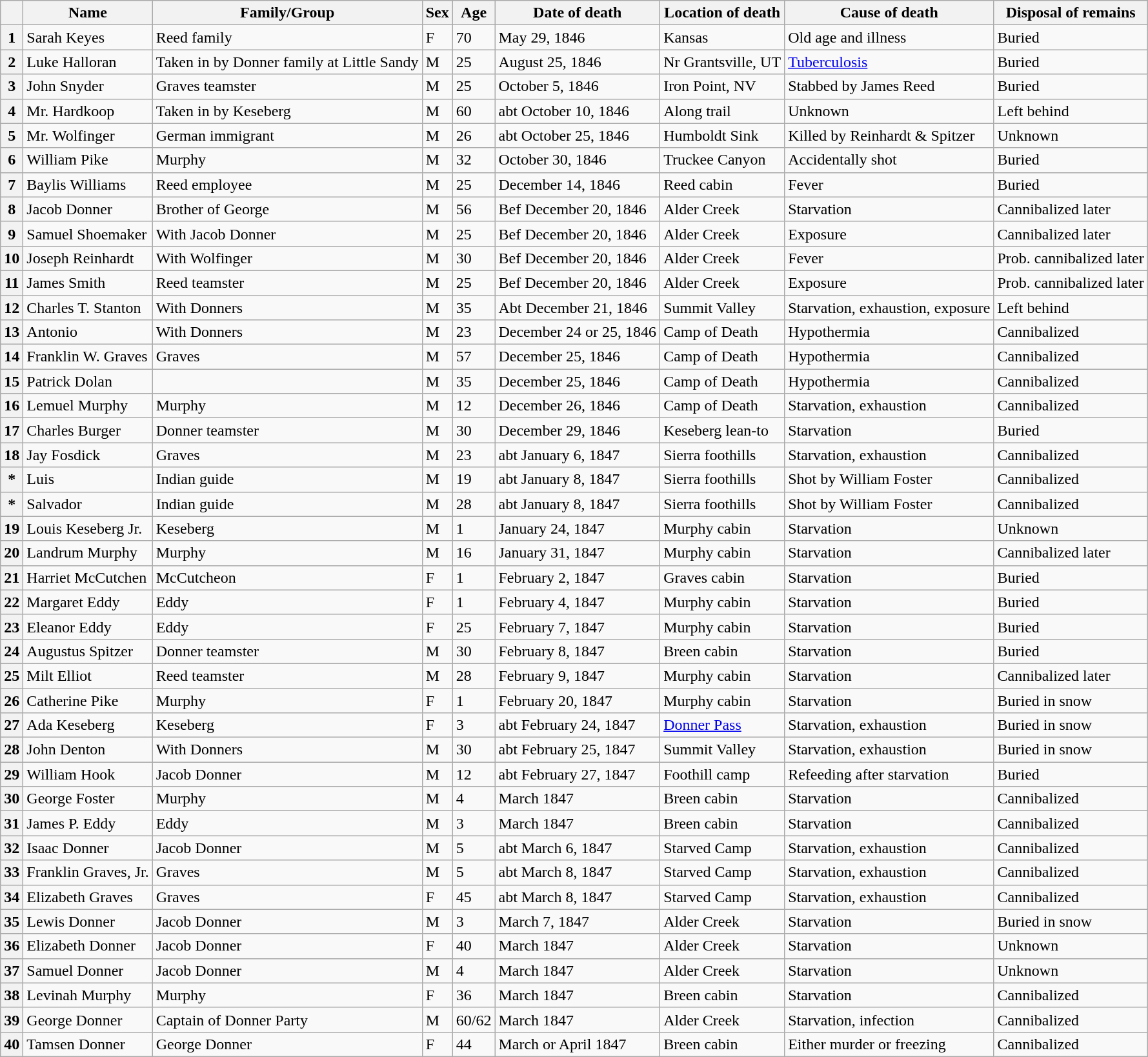<table class="wikitable">
<tr>
<th></th>
<th>Name</th>
<th>Family/Group</th>
<th>Sex</th>
<th>Age</th>
<th>Date of death</th>
<th>Location of death</th>
<th>Cause of death</th>
<th>Disposal of remains</th>
</tr>
<tr>
<th>1</th>
<td>Sarah Keyes</td>
<td>Reed family</td>
<td>F</td>
<td>70</td>
<td>May 29, 1846</td>
<td>Kansas</td>
<td>Old age and illness</td>
<td>Buried</td>
</tr>
<tr>
<th>2</th>
<td>Luke Halloran</td>
<td>Taken in by Donner family at Little Sandy</td>
<td>M</td>
<td>25</td>
<td>August 25, 1846</td>
<td>Nr Grantsville, UT</td>
<td><a href='#'>Tuberculosis</a></td>
<td>Buried</td>
</tr>
<tr>
<th>3</th>
<td>John Snyder</td>
<td>Graves teamster</td>
<td>M</td>
<td>25</td>
<td>October 5, 1846</td>
<td>Iron Point, NV</td>
<td>Stabbed by James Reed</td>
<td>Buried</td>
</tr>
<tr>
<th>4</th>
<td>Mr. Hardkoop</td>
<td>Taken in by Keseberg</td>
<td>M</td>
<td>60</td>
<td>abt October 10, 1846</td>
<td>Along trail</td>
<td>Unknown</td>
<td>Left behind</td>
</tr>
<tr>
<th>5</th>
<td>Mr. Wolfinger</td>
<td>German immigrant</td>
<td>M</td>
<td>26</td>
<td>abt October 25, 1846</td>
<td>Humboldt Sink</td>
<td>Killed by Reinhardt & Spitzer</td>
<td>Unknown</td>
</tr>
<tr>
<th>6</th>
<td>William Pike</td>
<td>Murphy</td>
<td>M</td>
<td>32</td>
<td>October 30, 1846</td>
<td>Truckee Canyon</td>
<td>Accidentally shot</td>
<td>Buried</td>
</tr>
<tr>
<th>7</th>
<td>Baylis Williams</td>
<td>Reed employee</td>
<td>M</td>
<td>25</td>
<td>December 14, 1846</td>
<td>Reed cabin</td>
<td>Fever</td>
<td>Buried</td>
</tr>
<tr>
<th>8</th>
<td>Jacob Donner</td>
<td>Brother of George</td>
<td>M</td>
<td>56</td>
<td>Bef December 20, 1846</td>
<td>Alder Creek</td>
<td>Starvation</td>
<td>Cannibalized later</td>
</tr>
<tr>
<th>9</th>
<td>Samuel Shoemaker</td>
<td>With Jacob Donner</td>
<td>M</td>
<td>25</td>
<td>Bef December 20, 1846</td>
<td>Alder Creek</td>
<td>Exposure</td>
<td>Cannibalized later</td>
</tr>
<tr>
<th>10</th>
<td>Joseph Reinhardt</td>
<td>With Wolfinger</td>
<td>M</td>
<td>30</td>
<td>Bef December 20, 1846</td>
<td>Alder Creek</td>
<td>Fever</td>
<td>Prob. cannibalized later</td>
</tr>
<tr>
<th>11</th>
<td>James Smith</td>
<td>Reed teamster</td>
<td>M</td>
<td>25</td>
<td>Bef December 20, 1846</td>
<td>Alder Creek</td>
<td>Exposure</td>
<td>Prob. cannibalized later</td>
</tr>
<tr>
<th>12</th>
<td>Charles T. Stanton</td>
<td>With Donners</td>
<td>M</td>
<td>35</td>
<td>Abt December 21, 1846</td>
<td>Summit Valley</td>
<td>Starvation, exhaustion, exposure</td>
<td>Left behind</td>
</tr>
<tr>
<th>13</th>
<td>Antonio</td>
<td>With Donners</td>
<td>M</td>
<td>23</td>
<td>December 24 or 25, 1846</td>
<td>Camp of Death</td>
<td>Hypothermia</td>
<td>Cannibalized</td>
</tr>
<tr>
<th>14</th>
<td>Franklin W. Graves</td>
<td>Graves</td>
<td>M</td>
<td>57</td>
<td>December 25, 1846</td>
<td>Camp of Death</td>
<td>Hypothermia</td>
<td>Cannibalized</td>
</tr>
<tr>
<th>15</th>
<td>Patrick Dolan</td>
<td></td>
<td>M</td>
<td>35</td>
<td>December 25, 1846</td>
<td>Camp of Death</td>
<td>Hypothermia</td>
<td>Cannibalized</td>
</tr>
<tr>
<th>16</th>
<td>Lemuel Murphy</td>
<td>Murphy</td>
<td>M</td>
<td>12</td>
<td>December 26, 1846</td>
<td>Camp of Death</td>
<td>Starvation, exhaustion</td>
<td>Cannibalized</td>
</tr>
<tr>
<th>17</th>
<td>Charles Burger</td>
<td>Donner teamster</td>
<td>M</td>
<td>30</td>
<td>December 29, 1846</td>
<td>Keseberg lean-to</td>
<td>Starvation</td>
<td>Buried</td>
</tr>
<tr>
<th>18</th>
<td>Jay Fosdick</td>
<td>Graves</td>
<td>M</td>
<td>23</td>
<td>abt January 6, 1847</td>
<td>Sierra foothills</td>
<td>Starvation, exhaustion</td>
<td>Cannibalized</td>
</tr>
<tr>
<th>*</th>
<td>Luis</td>
<td>Indian guide</td>
<td>M</td>
<td>19</td>
<td>abt January 8, 1847</td>
<td>Sierra foothills</td>
<td>Shot by William Foster</td>
<td>Cannibalized</td>
</tr>
<tr>
<th>*</th>
<td>Salvador</td>
<td>Indian guide</td>
<td>M</td>
<td>28</td>
<td>abt January 8, 1847</td>
<td>Sierra foothills</td>
<td>Shot by William Foster</td>
<td>Cannibalized</td>
</tr>
<tr>
<th>19</th>
<td>Louis Keseberg Jr.</td>
<td>Keseberg</td>
<td>M</td>
<td>1</td>
<td>January 24, 1847</td>
<td>Murphy cabin</td>
<td>Starvation</td>
<td>Unknown</td>
</tr>
<tr>
<th>20</th>
<td>Landrum Murphy</td>
<td>Murphy</td>
<td>M</td>
<td>16</td>
<td>January 31, 1847</td>
<td>Murphy cabin</td>
<td>Starvation</td>
<td>Cannibalized later</td>
</tr>
<tr>
<th>21</th>
<td>Harriet McCutchen</td>
<td>McCutcheon</td>
<td>F</td>
<td>1</td>
<td>February 2, 1847</td>
<td>Graves cabin</td>
<td>Starvation</td>
<td>Buried</td>
</tr>
<tr>
<th>22</th>
<td>Margaret Eddy</td>
<td>Eddy</td>
<td>F</td>
<td>1</td>
<td>February 4, 1847</td>
<td>Murphy cabin</td>
<td>Starvation</td>
<td>Buried</td>
</tr>
<tr>
<th>23</th>
<td>Eleanor Eddy</td>
<td>Eddy</td>
<td>F</td>
<td>25</td>
<td>February 7, 1847</td>
<td>Murphy cabin</td>
<td>Starvation</td>
<td>Buried</td>
</tr>
<tr>
<th>24</th>
<td>Augustus Spitzer</td>
<td>Donner teamster</td>
<td>M</td>
<td>30</td>
<td>February 8, 1847</td>
<td>Breen cabin</td>
<td>Starvation</td>
<td>Buried</td>
</tr>
<tr>
<th>25</th>
<td>Milt Elliot</td>
<td>Reed teamster</td>
<td>M</td>
<td>28</td>
<td>February 9, 1847</td>
<td>Murphy cabin</td>
<td>Starvation</td>
<td>Cannibalized later</td>
</tr>
<tr>
<th>26</th>
<td>Catherine Pike</td>
<td>Murphy</td>
<td>F</td>
<td>1</td>
<td>February 20, 1847</td>
<td>Murphy cabin</td>
<td>Starvation</td>
<td>Buried in snow</td>
</tr>
<tr>
<th>27</th>
<td>Ada Keseberg</td>
<td>Keseberg</td>
<td>F</td>
<td>3</td>
<td>abt February 24, 1847</td>
<td><a href='#'>Donner Pass</a></td>
<td>Starvation, exhaustion</td>
<td>Buried in snow</td>
</tr>
<tr>
<th>28</th>
<td>John Denton</td>
<td>With Donners</td>
<td>M</td>
<td>30</td>
<td>abt February 25, 1847</td>
<td>Summit Valley</td>
<td>Starvation, exhaustion</td>
<td>Buried in snow</td>
</tr>
<tr>
<th>29</th>
<td>William Hook</td>
<td>Jacob Donner</td>
<td>M</td>
<td>12</td>
<td>abt February 27, 1847</td>
<td>Foothill camp</td>
<td>Refeeding after starvation</td>
<td>Buried</td>
</tr>
<tr>
<th>30</th>
<td>George Foster</td>
<td>Murphy</td>
<td>M</td>
<td>4</td>
<td>March 1847</td>
<td>Breen cabin</td>
<td>Starvation</td>
<td>Cannibalized</td>
</tr>
<tr>
<th>31</th>
<td>James P. Eddy</td>
<td>Eddy</td>
<td>M</td>
<td>3</td>
<td>March 1847</td>
<td>Breen cabin</td>
<td>Starvation</td>
<td>Cannibalized</td>
</tr>
<tr>
<th>32</th>
<td>Isaac Donner</td>
<td>Jacob Donner</td>
<td>M</td>
<td>5</td>
<td>abt March 6, 1847</td>
<td>Starved Camp</td>
<td>Starvation, exhaustion</td>
<td>Cannibalized</td>
</tr>
<tr>
<th>33</th>
<td>Franklin Graves, Jr.</td>
<td>Graves</td>
<td>M</td>
<td>5</td>
<td>abt March 8, 1847</td>
<td>Starved Camp</td>
<td>Starvation, exhaustion</td>
<td>Cannibalized</td>
</tr>
<tr>
<th>34</th>
<td>Elizabeth Graves</td>
<td>Graves</td>
<td>F</td>
<td>45</td>
<td>abt March 8, 1847</td>
<td>Starved Camp</td>
<td>Starvation, exhaustion</td>
<td>Cannibalized</td>
</tr>
<tr>
<th>35</th>
<td>Lewis Donner</td>
<td>Jacob Donner</td>
<td>M</td>
<td>3</td>
<td>March 7, 1847</td>
<td>Alder Creek</td>
<td>Starvation</td>
<td>Buried in snow</td>
</tr>
<tr>
<th>36</th>
<td>Elizabeth Donner</td>
<td>Jacob Donner</td>
<td>F</td>
<td>40</td>
<td>March 1847</td>
<td>Alder Creek</td>
<td>Starvation</td>
<td>Unknown</td>
</tr>
<tr>
<th>37</th>
<td>Samuel Donner</td>
<td>Jacob Donner</td>
<td>M</td>
<td>4</td>
<td>March 1847</td>
<td>Alder Creek</td>
<td>Starvation</td>
<td>Unknown</td>
</tr>
<tr>
<th>38</th>
<td>Levinah Murphy</td>
<td>Murphy</td>
<td>F</td>
<td>36</td>
<td>March 1847</td>
<td>Breen cabin</td>
<td>Starvation</td>
<td>Cannibalized</td>
</tr>
<tr>
<th>39</th>
<td>George Donner</td>
<td>Captain of Donner Party</td>
<td>M</td>
<td>60/62</td>
<td>March 1847</td>
<td>Alder Creek</td>
<td>Starvation, infection</td>
<td>Cannibalized</td>
</tr>
<tr>
<th>40</th>
<td>Tamsen Donner</td>
<td>George Donner</td>
<td>F</td>
<td>44</td>
<td>March or April 1847</td>
<td>Breen cabin</td>
<td>Either murder or freezing</td>
<td>Cannibalized</td>
</tr>
</table>
